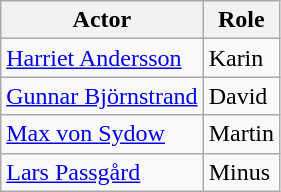<table class="wikitable floatright">
<tr>
<th>Actor</th>
<th>Role </th>
</tr>
<tr>
<td><a href='#'>Harriet Andersson</a></td>
<td>Karin</td>
</tr>
<tr>
<td><a href='#'>Gunnar Björnstrand</a></td>
<td>David</td>
</tr>
<tr>
<td><a href='#'>Max von Sydow</a></td>
<td>Martin</td>
</tr>
<tr>
<td><a href='#'>Lars Passgård</a></td>
<td>Minus</td>
</tr>
</table>
